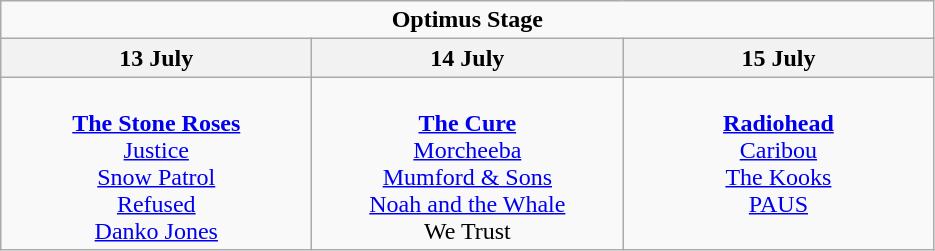<table class="wikitable">
<tr>
<td colspan="3" align="center"><strong>Optimus Stage</strong></td>
</tr>
<tr>
<th>13 July</th>
<th>14 July</th>
<th>15 July</th>
</tr>
<tr>
<td valign="top" align="center" width="200"><br><strong><a href='#'>The Stone Roses</a></strong><br><a href='#'>Justice</a><br><a href='#'>Snow Patrol</a><br><a href='#'>Refused</a><br><a href='#'>Danko Jones</a></td>
<td valign="top" align="center" width="200"><br><strong><a href='#'>The Cure</a></strong><br><a href='#'>Morcheeba</a><br><a href='#'>Mumford & Sons</a><br><a href='#'>Noah and the Whale</a><br>We Trust</td>
<td valign="top" align="center" width="200"><br><strong><a href='#'>Radiohead</a></strong><br><a href='#'>Caribou</a><br><a href='#'>The Kooks</a><br><a href='#'>PAUS</a></td>
</tr>
</table>
